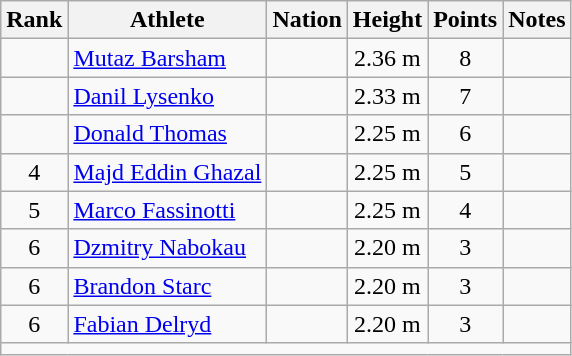<table class="wikitable sortable" style="text-align:center;">
<tr>
<th scope="col" style="width: 10px;">Rank</th>
<th scope="col">Athlete</th>
<th scope="col">Nation</th>
<th scope="col">Height</th>
<th scope="col">Points</th>
<th scope="col">Notes</th>
</tr>
<tr>
<td></td>
<td align=left><a href='#'>Mutaz Barsham</a></td>
<td align=left></td>
<td>2.36 m</td>
<td>8</td>
<td></td>
</tr>
<tr>
<td></td>
<td align=left><a href='#'>Danil Lysenko</a></td>
<td align=left></td>
<td>2.33 m</td>
<td>7</td>
<td></td>
</tr>
<tr>
<td></td>
<td align=left><a href='#'>Donald Thomas</a></td>
<td align=left></td>
<td>2.25 m</td>
<td>6</td>
<td></td>
</tr>
<tr>
<td>4</td>
<td align=left><a href='#'>Majd Eddin Ghazal</a></td>
<td align=left></td>
<td>2.25 m</td>
<td>5</td>
<td></td>
</tr>
<tr>
<td>5</td>
<td align=left><a href='#'>Marco Fassinotti</a></td>
<td align=left></td>
<td>2.25 m</td>
<td>4</td>
<td></td>
</tr>
<tr>
<td>6</td>
<td align=left><a href='#'>Dzmitry Nabokau</a></td>
<td align=left></td>
<td>2.20 m</td>
<td>3</td>
<td></td>
</tr>
<tr>
<td>6</td>
<td align=left><a href='#'>Brandon Starc</a></td>
<td align=left></td>
<td>2.20 m</td>
<td>3</td>
<td></td>
</tr>
<tr>
<td>6</td>
<td align=left><a href='#'>Fabian Delryd</a></td>
<td align=left></td>
<td>2.20 m</td>
<td>3</td>
<td></td>
</tr>
<tr class="sortbottom">
<td colspan="6"></td>
</tr>
</table>
